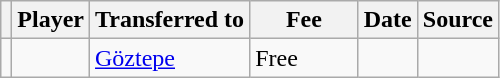<table class="wikitable plainrowheaders sortable">
<tr>
<th></th>
<th scope="col">Player</th>
<th>Transferred to</th>
<th style="width: 65px;">Fee</th>
<th scope="col">Date</th>
<th scope="col">Source</th>
</tr>
<tr>
<td align="center"></td>
<td></td>
<td> <a href='#'>Göztepe</a></td>
<td>Free</td>
<td></td>
<td></td>
</tr>
</table>
